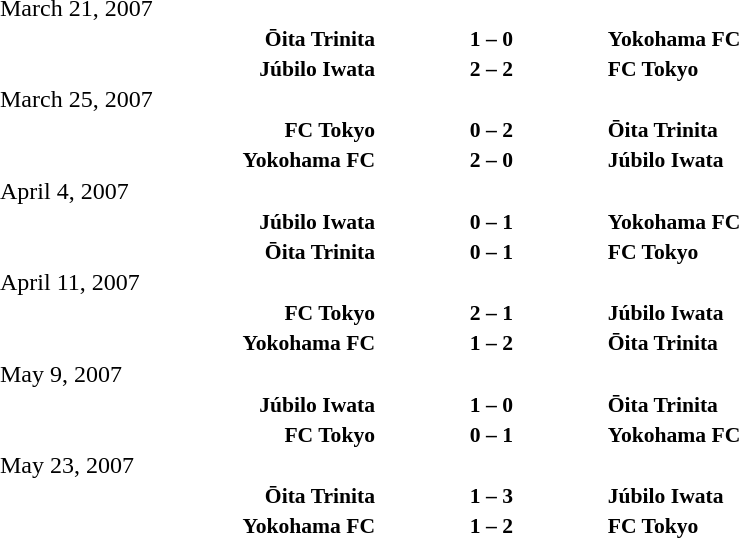<table style="width:100%;" cellspacing="1">
<tr>
<th width=20%></th>
<th width=12%></th>
<th></th>
</tr>
<tr>
<td>March 21, 2007</td>
</tr>
<tr style=font-size:90%>
<td align=right><strong>Ōita Trinita</strong></td>
<td align=center><strong>1 – 0</strong></td>
<td><strong>Yokohama FC</strong></td>
</tr>
<tr style=font-size:90%>
<td align=right><strong>Júbilo Iwata</strong></td>
<td align=center><strong>2 – 2</strong></td>
<td><strong>FC Tokyo</strong></td>
</tr>
<tr>
<td>March 25, 2007</td>
</tr>
<tr style=font-size:90%>
<td align=right><strong>FC Tokyo</strong></td>
<td align=center><strong>0 – 2</strong></td>
<td><strong>Ōita Trinita</strong></td>
</tr>
<tr style=font-size:90%>
<td align=right><strong>Yokohama FC</strong></td>
<td align=center><strong>2 – 0</strong></td>
<td><strong>Júbilo Iwata</strong></td>
</tr>
<tr>
<td>April 4, 2007</td>
</tr>
<tr style=font-size:90%>
<td align=right><strong>Júbilo Iwata</strong></td>
<td align=center><strong>0 – 1</strong></td>
<td><strong>Yokohama FC</strong></td>
</tr>
<tr style=font-size:90%>
<td align=right><strong>Ōita Trinita</strong></td>
<td align=center><strong>0 – 1</strong></td>
<td><strong>FC Tokyo</strong></td>
</tr>
<tr>
<td>April 11, 2007</td>
</tr>
<tr style=font-size:90%>
<td align=right><strong>FC Tokyo</strong></td>
<td align=center><strong>2 – 1</strong></td>
<td><strong>Júbilo Iwata</strong></td>
</tr>
<tr style=font-size:90%>
<td align=right><strong>Yokohama FC</strong></td>
<td align=center><strong>1 – 2</strong></td>
<td><strong>Ōita Trinita</strong></td>
</tr>
<tr>
<td>May 9, 2007</td>
</tr>
<tr style=font-size:90%>
<td align=right><strong>Júbilo Iwata</strong></td>
<td align=center><strong>1 – 0</strong></td>
<td><strong>Ōita Trinita</strong></td>
</tr>
<tr style=font-size:90%>
<td align=right><strong>FC Tokyo</strong></td>
<td align=center><strong>0 – 1</strong></td>
<td><strong>Yokohama FC</strong></td>
</tr>
<tr>
<td>May 23, 2007</td>
</tr>
<tr style=font-size:90%>
<td align=right><strong>Ōita Trinita</strong></td>
<td align=center><strong>1 – 3</strong></td>
<td><strong>Júbilo Iwata</strong></td>
</tr>
<tr style=font-size:90%>
<td align=right><strong>Yokohama FC</strong></td>
<td align=center><strong>1 – 2</strong></td>
<td><strong>FC Tokyo</strong></td>
</tr>
</table>
